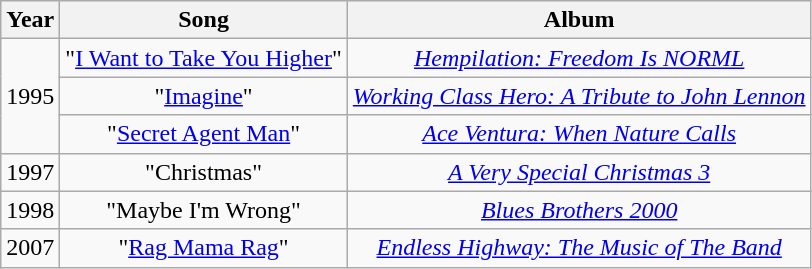<table class="wikitable" style="text-align:center;">
<tr>
<th>Year</th>
<th>Song</th>
<th>Album</th>
</tr>
<tr>
<td rowspan=3>1995</td>
<td>"<a href='#'>I Want to Take You Higher</a>"</td>
<td><em><a href='#'>Hempilation: Freedom Is NORML</a></em></td>
</tr>
<tr>
<td>"<a href='#'>Imagine</a>"</td>
<td><em><a href='#'>Working Class Hero: A Tribute to John Lennon</a></em></td>
</tr>
<tr>
<td>"<a href='#'>Secret Agent Man</a>"</td>
<td><em><a href='#'>Ace Ventura: When Nature Calls</a></em></td>
</tr>
<tr>
<td>1997</td>
<td>"Christmas"</td>
<td><em><a href='#'>A Very Special Christmas 3</a></em></td>
</tr>
<tr>
<td>1998</td>
<td>"Maybe I'm Wrong"</td>
<td><em><a href='#'>Blues Brothers 2000</a></em></td>
</tr>
<tr>
<td>2007</td>
<td>"<a href='#'>Rag Mama Rag</a>"</td>
<td><em><a href='#'>Endless Highway: The Music of The Band</a></em></td>
</tr>
</table>
